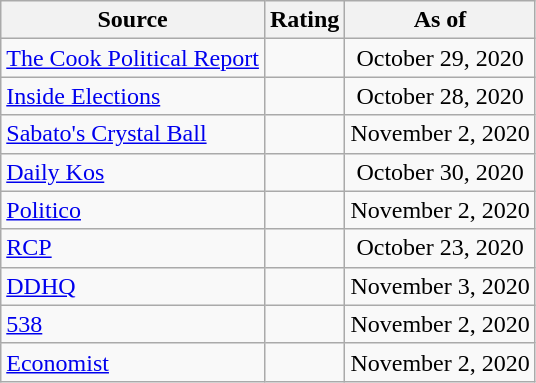<table class="wikitable" style="text-align:center">
<tr>
<th>Source</th>
<th>Rating</th>
<th>As of</th>
</tr>
<tr>
<td align=left><a href='#'>The Cook Political Report</a></td>
<td></td>
<td>October 29, 2020</td>
</tr>
<tr>
<td align=left><a href='#'>Inside Elections</a></td>
<td></td>
<td>October 28, 2020</td>
</tr>
<tr>
<td align=left><a href='#'>Sabato's Crystal Ball</a></td>
<td></td>
<td>November 2, 2020</td>
</tr>
<tr>
<td align="left"><a href='#'>Daily Kos</a></td>
<td></td>
<td>October 30, 2020</td>
</tr>
<tr>
<td align="left"><a href='#'>Politico</a></td>
<td></td>
<td>November 2, 2020</td>
</tr>
<tr>
<td align="left"><a href='#'>RCP</a></td>
<td></td>
<td>October 23, 2020</td>
</tr>
<tr>
<td align="left"><a href='#'>DDHQ</a></td>
<td></td>
<td>November 3, 2020</td>
</tr>
<tr>
<td align="left"><a href='#'>538</a></td>
<td></td>
<td>November 2, 2020</td>
</tr>
<tr>
<td align="left"><a href='#'>Economist</a></td>
<td></td>
<td>November 2, 2020</td>
</tr>
</table>
